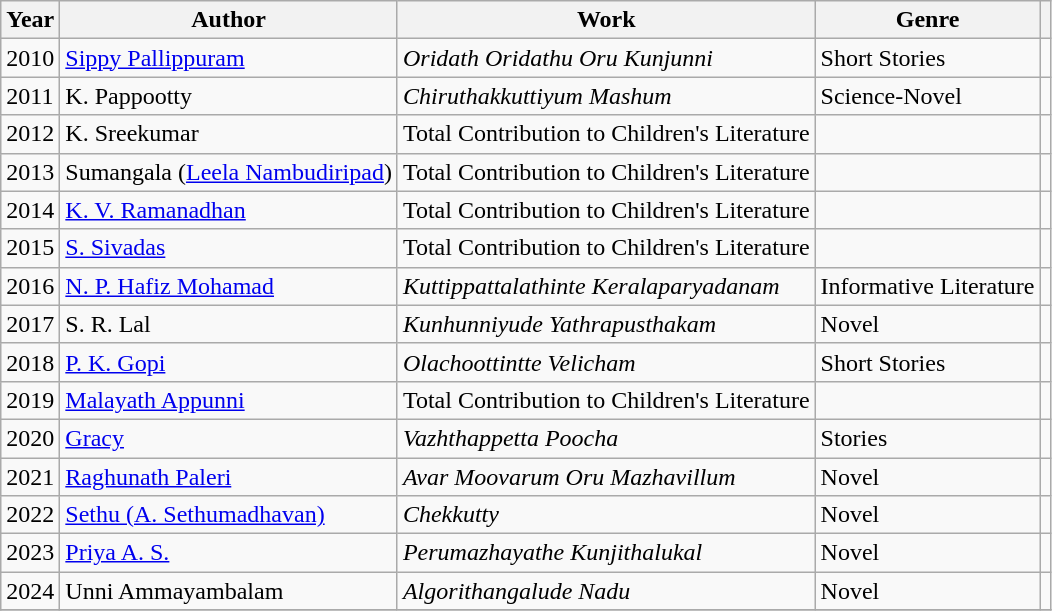<table class="wikitable sortable">
<tr>
<th>Year</th>
<th>Author</th>
<th>Work</th>
<th>Genre</th>
<th class="unsortable"></th>
</tr>
<tr>
<td>2010</td>
<td><a href='#'>Sippy Pallippuram</a></td>
<td><em>Oridath Oridathu Oru Kunjunni</em></td>
<td>Short Stories</td>
<td></td>
</tr>
<tr>
<td>2011</td>
<td>K. Pappootty</td>
<td><em>Chiruthakkuttiyum Mashum</em></td>
<td>Science-Novel</td>
<td></td>
</tr>
<tr>
<td>2012</td>
<td>K. Sreekumar</td>
<td>Total Contribution to Children's Literature</td>
<td></td>
<td></td>
</tr>
<tr>
<td>2013</td>
<td>Sumangala (<a href='#'>Leela Nambudiripad</a>)</td>
<td>Total Contribution to Children's Literature</td>
<td></td>
<td></td>
</tr>
<tr>
<td>2014</td>
<td><a href='#'>K. V. Ramanadhan</a></td>
<td>Total Contribution to Children's Literature</td>
<td></td>
<td></td>
</tr>
<tr>
<td>2015</td>
<td><a href='#'>S. Sivadas</a></td>
<td>Total Contribution to Children's Literature</td>
<td></td>
<td></td>
</tr>
<tr>
<td>2016</td>
<td><a href='#'>N. P. Hafiz Mohamad</a></td>
<td><em>Kuttippattalathinte Keralaparyadanam</em></td>
<td>Informative Literature</td>
<td></td>
</tr>
<tr>
<td>2017</td>
<td>S. R. Lal</td>
<td><em>Kunhunniyude Yathrapusthakam</em></td>
<td>Novel</td>
<td></td>
</tr>
<tr>
<td>2018</td>
<td><a href='#'>P. K. Gopi</a></td>
<td><em>Olachoottintte Velicham</em></td>
<td>Short Stories</td>
<td></td>
</tr>
<tr>
<td>2019</td>
<td><a href='#'>Malayath Appunni</a></td>
<td>Total Contribution to Children's Literature</td>
<td></td>
<td></td>
</tr>
<tr>
<td>2020</td>
<td><a href='#'>Gracy</a></td>
<td><em>Vazhthappetta Poocha</em></td>
<td>Stories</td>
<td></td>
</tr>
<tr>
<td>2021</td>
<td><a href='#'>Raghunath Paleri</a></td>
<td><em>Avar Moovarum Oru Mazhavillum</em></td>
<td>Novel</td>
<td></td>
</tr>
<tr>
<td>2022</td>
<td><a href='#'>Sethu (A. Sethumadhavan)</a></td>
<td><em>Chekkutty</em></td>
<td>Novel</td>
<td></td>
</tr>
<tr>
<td>2023</td>
<td><a href='#'>Priya A. S.</a></td>
<td><em>Perumazhayathe Kunjithalukal</em></td>
<td>Novel</td>
<td></td>
</tr>
<tr>
<td>2024</td>
<td>Unni Ammayambalam</td>
<td><em>Algorithangalude Nadu</em></td>
<td>Novel</td>
<td></td>
</tr>
<tr>
</tr>
</table>
